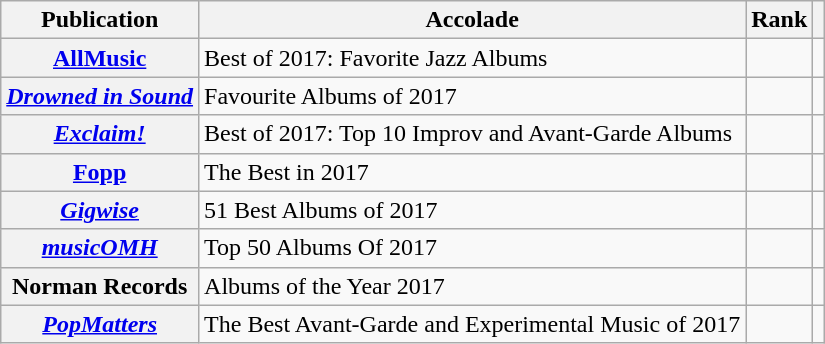<table class="sortable wikitable plainrowheaders">
<tr>
<th>Publication</th>
<th>Accolade</th>
<th>Rank</th>
<th class="unsortable"></th>
</tr>
<tr>
<th scope="row"><a href='#'>AllMusic</a></th>
<td>Best of 2017: Favorite Jazz Albums</td>
<td></td>
<td></td>
</tr>
<tr>
<th scope="row"><em><a href='#'>Drowned in Sound</a></em></th>
<td>Favourite Albums of 2017</td>
<td></td>
<td></td>
</tr>
<tr>
<th scope="row"><em><a href='#'>Exclaim!</a></em></th>
<td>Best of 2017: Top 10 Improv and Avant-Garde Albums</td>
<td></td>
<td></td>
</tr>
<tr>
<th scope="row"><a href='#'>Fopp</a></th>
<td>The Best in 2017</td>
<td></td>
<td></td>
</tr>
<tr>
<th scope="row"><em><a href='#'>Gigwise</a></em></th>
<td>51 Best Albums of 2017</td>
<td></td>
<td></td>
</tr>
<tr>
<th scope="row"><em><a href='#'>musicOMH</a></em></th>
<td>Top 50 Albums Of 2017</td>
<td></td>
<td></td>
</tr>
<tr>
<th scope="row">Norman Records</th>
<td>Albums of the Year 2017</td>
<td></td>
<td></td>
</tr>
<tr>
<th scope="row"><em><a href='#'>PopMatters</a></em></th>
<td>The Best Avant-Garde and Experimental Music of 2017</td>
<td></td>
<td></td>
</tr>
</table>
